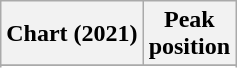<table class="wikitable sortable plainrowheaders" style="text-align:center">
<tr>
<th scope="col">Chart (2021)</th>
<th scope="col">Peak<br>position</th>
</tr>
<tr>
</tr>
<tr>
</tr>
</table>
